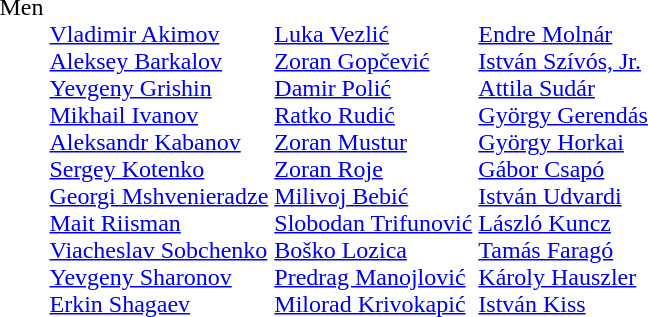<table>
<tr valign="top">
<td>Men</td>
<td><br><a href='#'>Vladimir Akimov</a><br><a href='#'>Aleksey Barkalov</a><br><a href='#'>Yevgeny Grishin</a><br><a href='#'>Mikhail Ivanov</a><br><a href='#'>Aleksandr Kabanov</a><br><a href='#'>Sergey Kotenko</a><br><a href='#'>Georgi Mshvenieradze</a><br><a href='#'>Mait Riisman</a><br><a href='#'>Viacheslav Sobchenko</a><br><a href='#'>Yevgeny Sharonov</a><br><a href='#'>Erkin Shagaev</a></td>
<td><br><a href='#'>Luka Vezlić</a><br><a href='#'>Zoran Gopčević</a><br><a href='#'>Damir Polić</a><br><a href='#'>Ratko Rudić</a><br><a href='#'>Zoran Mustur</a><br><a href='#'>Zoran Roje</a><br><a href='#'>Milivoj Bebić </a><br><a href='#'>Slobodan Trifunović</a><br><a href='#'>Boško Lozica</a><br><a href='#'>Predrag Manojlović</a><br><a href='#'>Milorad Krivokapić</a></td>
<td><br><a href='#'>Endre Molnár</a><br><a href='#'>István Szívós, Jr.</a><br><a href='#'>Attila Sudár </a><br><a href='#'>György Gerendás</a><br><a href='#'>György Horkai</a><br><a href='#'>Gábor Csapó</a><br><a href='#'>István Udvardi</a><br><a href='#'>László Kuncz</a><br><a href='#'>Tamás Faragó</a><br><a href='#'>Károly Hauszler</a><br><a href='#'>István Kiss</a></td>
</tr>
</table>
